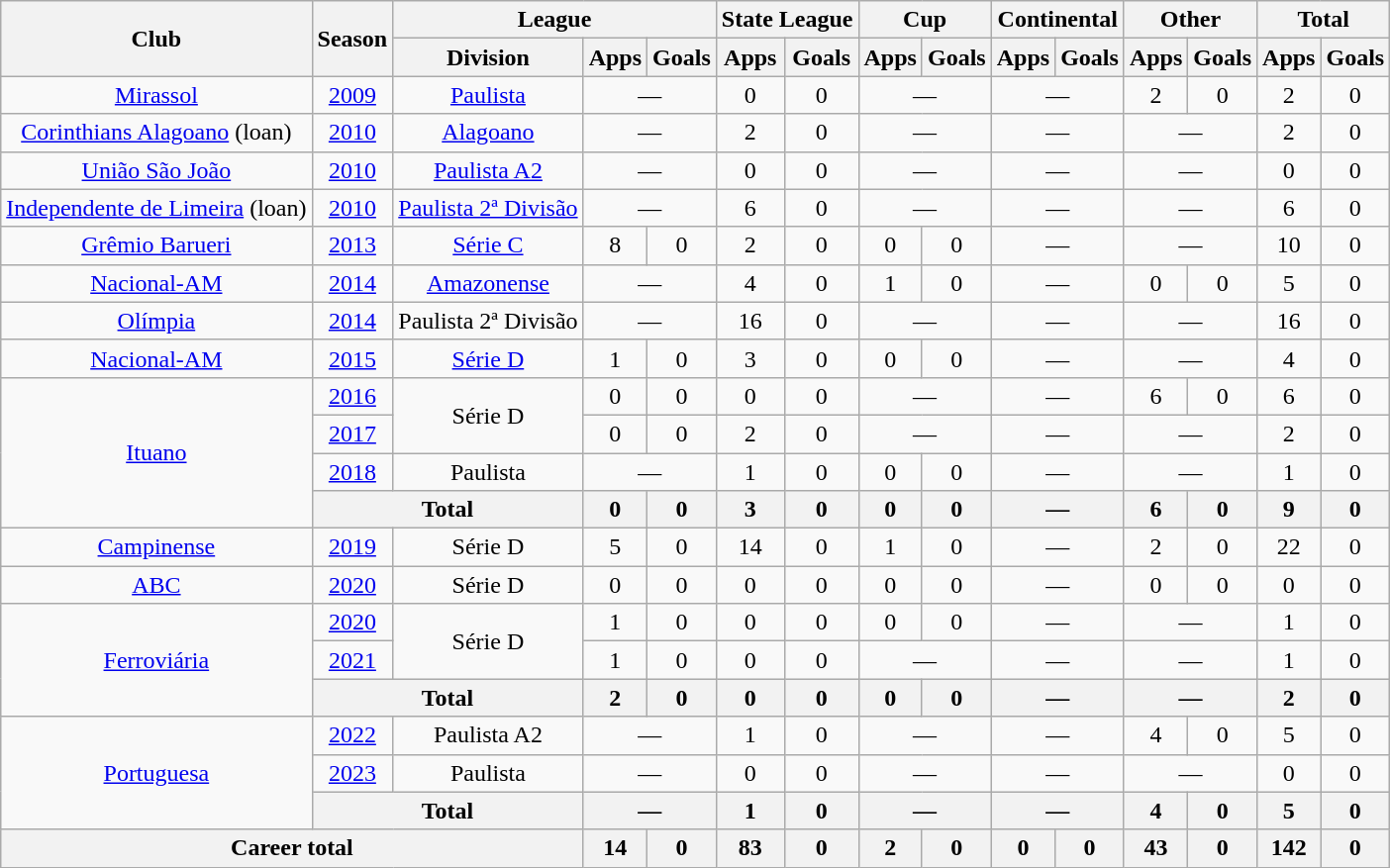<table class="wikitable" style="text-align: center;">
<tr>
<th rowspan="2">Club</th>
<th rowspan="2">Season</th>
<th colspan="3">League</th>
<th colspan="2">State League</th>
<th colspan="2">Cup</th>
<th colspan="2">Continental</th>
<th colspan="2">Other</th>
<th colspan="2">Total</th>
</tr>
<tr>
<th>Division</th>
<th>Apps</th>
<th>Goals</th>
<th>Apps</th>
<th>Goals</th>
<th>Apps</th>
<th>Goals</th>
<th>Apps</th>
<th>Goals</th>
<th>Apps</th>
<th>Goals</th>
<th>Apps</th>
<th>Goals</th>
</tr>
<tr>
<td valign="center"><a href='#'>Mirassol</a></td>
<td><a href='#'>2009</a></td>
<td><a href='#'>Paulista</a></td>
<td colspan="2">—</td>
<td>0</td>
<td>0</td>
<td colspan="2">—</td>
<td colspan="2">—</td>
<td>2</td>
<td>0</td>
<td>2</td>
<td>0</td>
</tr>
<tr>
<td valign="center"><a href='#'>Corinthians Alagoano</a> (loan)</td>
<td><a href='#'>2010</a></td>
<td><a href='#'>Alagoano</a></td>
<td colspan="2">—</td>
<td>2</td>
<td>0</td>
<td colspan="2">—</td>
<td colspan="2">—</td>
<td colspan="2">—</td>
<td>2</td>
<td>0</td>
</tr>
<tr>
<td valign="center"><a href='#'>União São João</a></td>
<td><a href='#'>2010</a></td>
<td><a href='#'>Paulista A2</a></td>
<td colspan="2">—</td>
<td>0</td>
<td>0</td>
<td colspan="2">—</td>
<td colspan="2">—</td>
<td colspan="2">—</td>
<td>0</td>
<td>0</td>
</tr>
<tr>
<td valign="center"><a href='#'>Independente de Limeira</a> (loan)</td>
<td><a href='#'>2010</a></td>
<td><a href='#'>Paulista 2ª Divisão</a></td>
<td colspan="2">—</td>
<td>6</td>
<td>0</td>
<td colspan="2">—</td>
<td colspan="2">—</td>
<td colspan="2">—</td>
<td>6</td>
<td>0</td>
</tr>
<tr>
<td valign="center"><a href='#'>Grêmio Barueri</a></td>
<td><a href='#'>2013</a></td>
<td><a href='#'>Série C</a></td>
<td>8</td>
<td>0</td>
<td>2</td>
<td>0</td>
<td>0</td>
<td>0</td>
<td colspan="2">—</td>
<td colspan="2">—</td>
<td>10</td>
<td>0</td>
</tr>
<tr>
<td valign="center"><a href='#'>Nacional-AM</a></td>
<td><a href='#'>2014</a></td>
<td><a href='#'>Amazonense</a></td>
<td colspan="2">—</td>
<td>4</td>
<td>0</td>
<td>1</td>
<td>0</td>
<td colspan="2">—</td>
<td>0</td>
<td>0</td>
<td>5</td>
<td>0</td>
</tr>
<tr>
<td valign="center"><a href='#'>Olímpia</a></td>
<td><a href='#'>2014</a></td>
<td>Paulista 2ª Divisão</td>
<td colspan="2">—</td>
<td>16</td>
<td>0</td>
<td colspan="2">—</td>
<td colspan="2">—</td>
<td colspan="2">—</td>
<td>16</td>
<td>0</td>
</tr>
<tr>
<td valign="center"><a href='#'>Nacional-AM</a></td>
<td><a href='#'>2015</a></td>
<td><a href='#'>Série D</a></td>
<td>1</td>
<td>0</td>
<td>3</td>
<td>0</td>
<td>0</td>
<td>0</td>
<td colspan="2">—</td>
<td colspan="2">—</td>
<td>4</td>
<td>0</td>
</tr>
<tr>
<td rowspan="4" valign="center"><a href='#'>Ituano</a></td>
<td><a href='#'>2016</a></td>
<td rowspan="2">Série D</td>
<td>0</td>
<td>0</td>
<td>0</td>
<td>0</td>
<td colspan="2">—</td>
<td colspan="2">—</td>
<td>6</td>
<td>0</td>
<td>6</td>
<td>0</td>
</tr>
<tr>
<td><a href='#'>2017</a></td>
<td>0</td>
<td>0</td>
<td>2</td>
<td>0</td>
<td colspan="2">—</td>
<td colspan="2">—</td>
<td colspan="2">—</td>
<td>2</td>
<td>0</td>
</tr>
<tr>
<td><a href='#'>2018</a></td>
<td>Paulista</td>
<td colspan="2">—</td>
<td>1</td>
<td>0</td>
<td>0</td>
<td>0</td>
<td colspan="2">—</td>
<td colspan="2">—</td>
<td>1</td>
<td>0</td>
</tr>
<tr>
<th colspan="2">Total</th>
<th>0</th>
<th>0</th>
<th>3</th>
<th>0</th>
<th>0</th>
<th>0</th>
<th colspan="2">—</th>
<th>6</th>
<th>0</th>
<th>9</th>
<th>0</th>
</tr>
<tr>
<td valign="center"><a href='#'>Campinense</a></td>
<td><a href='#'>2019</a></td>
<td>Série D</td>
<td>5</td>
<td>0</td>
<td>14</td>
<td>0</td>
<td>1</td>
<td>0</td>
<td colspan="2">—</td>
<td>2</td>
<td>0</td>
<td>22</td>
<td>0</td>
</tr>
<tr>
<td valign="center"><a href='#'>ABC</a></td>
<td><a href='#'>2020</a></td>
<td>Série D</td>
<td>0</td>
<td>0</td>
<td>0</td>
<td>0</td>
<td>0</td>
<td>0</td>
<td colspan="2">—</td>
<td>0</td>
<td>0</td>
<td>0</td>
<td>0</td>
</tr>
<tr>
<td rowspan="3" valign="center"><a href='#'>Ferroviária</a></td>
<td><a href='#'>2020</a></td>
<td rowspan="2">Série D</td>
<td>1</td>
<td>0</td>
<td>0</td>
<td>0</td>
<td>0</td>
<td>0</td>
<td colspan="2">—</td>
<td colspan="2">—</td>
<td>1</td>
<td>0</td>
</tr>
<tr>
<td><a href='#'>2021</a></td>
<td>1</td>
<td>0</td>
<td>0</td>
<td>0</td>
<td colspan="2">—</td>
<td colspan="2">—</td>
<td colspan="2">—</td>
<td>1</td>
<td>0</td>
</tr>
<tr>
<th colspan="2">Total</th>
<th>2</th>
<th>0</th>
<th>0</th>
<th>0</th>
<th>0</th>
<th>0</th>
<th colspan="2">—</th>
<th colspan="2">—</th>
<th>2</th>
<th>0</th>
</tr>
<tr>
<td rowspan="3" valign="center"><a href='#'>Portuguesa</a></td>
<td><a href='#'>2022</a></td>
<td>Paulista A2</td>
<td colspan="2">—</td>
<td>1</td>
<td>0</td>
<td colspan="2">—</td>
<td colspan="2">—</td>
<td>4</td>
<td>0</td>
<td>5</td>
<td>0</td>
</tr>
<tr>
<td><a href='#'>2023</a></td>
<td>Paulista</td>
<td colspan="2">—</td>
<td>0</td>
<td>0</td>
<td colspan="2">—</td>
<td colspan="2">—</td>
<td colspan="2">—</td>
<td>0</td>
<td>0</td>
</tr>
<tr>
<th colspan="2">Total</th>
<th colspan="2">—</th>
<th>1</th>
<th>0</th>
<th colspan="2">—</th>
<th colspan="2">—</th>
<th>4</th>
<th>0</th>
<th>5</th>
<th>0</th>
</tr>
<tr>
<th colspan="3"><strong>Career total</strong></th>
<th>14</th>
<th>0</th>
<th>83</th>
<th>0</th>
<th>2</th>
<th>0</th>
<th>0</th>
<th>0</th>
<th>43</th>
<th>0</th>
<th>142</th>
<th>0</th>
</tr>
</table>
